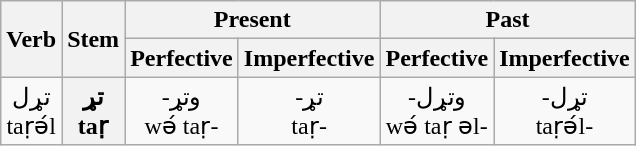<table class="wikitable" style="text-align: center">
<tr>
<th rowspan="3">Verb</th>
<th rowspan="3">Stem</th>
<th colspan="2">Present</th>
<th colspan="2">Past</th>
</tr>
<tr>
<th>Perfective</th>
<th>Imperfective</th>
<th>Perfective</th>
<th>Imperfective</th>
</tr>
<tr>
<td rowspan="2">-وتړ<br>wә́  taṛ-</td>
<td rowspan="2">-تړ<br>taṛ-</td>
<td rowspan="2">-وتړل<br>wә́ taṛ әl-</td>
<td rowspan="2">-تړل<br>taṛә́l-</td>
</tr>
<tr>
<td>تړل<br>taṛә́l</td>
<th>تړ<br>taṛ</th>
</tr>
</table>
